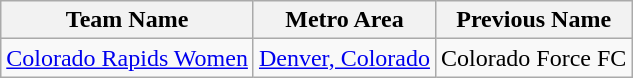<table class="wikitable">
<tr>
<th>Team Name</th>
<th>Metro Area</th>
<th>Previous Name</th>
</tr>
<tr>
<td> <a href='#'>Colorado Rapids Women</a></td>
<td><a href='#'>Denver, Colorado</a></td>
<td>Colorado Force FC</td>
</tr>
</table>
